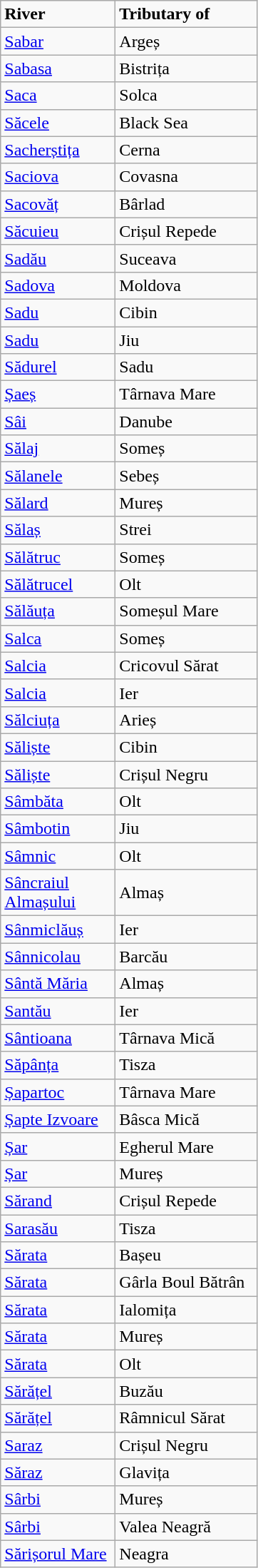<table class="wikitable">
<tr>
<td width="100pt"><strong>River</strong></td>
<td width="125pt"><strong>Tributary of</strong></td>
</tr>
<tr>
<td><a href='#'>Sabar</a></td>
<td>Argeș</td>
</tr>
<tr>
<td><a href='#'>Sabasa</a></td>
<td>Bistrița</td>
</tr>
<tr>
<td><a href='#'>Saca</a></td>
<td>Solca</td>
</tr>
<tr>
<td><a href='#'>Săcele</a></td>
<td>Black Sea</td>
</tr>
<tr>
<td><a href='#'>Sacherștița</a></td>
<td>Cerna</td>
</tr>
<tr>
<td><a href='#'>Saciova</a></td>
<td>Covasna</td>
</tr>
<tr>
<td><a href='#'>Sacovăț</a></td>
<td>Bârlad</td>
</tr>
<tr>
<td><a href='#'>Săcuieu</a></td>
<td>Crișul Repede</td>
</tr>
<tr>
<td><a href='#'>Sadău</a></td>
<td>Suceava</td>
</tr>
<tr>
<td><a href='#'>Sadova</a></td>
<td>Moldova</td>
</tr>
<tr>
<td><a href='#'>Sadu</a></td>
<td>Cibin</td>
</tr>
<tr>
<td><a href='#'>Sadu</a></td>
<td>Jiu</td>
</tr>
<tr>
<td><a href='#'>Sădurel</a></td>
<td>Sadu</td>
</tr>
<tr>
<td><a href='#'>Șaeș</a></td>
<td>Târnava Mare</td>
</tr>
<tr>
<td><a href='#'>Sâi</a></td>
<td>Danube</td>
</tr>
<tr>
<td><a href='#'>Sălaj</a></td>
<td>Someș</td>
</tr>
<tr>
<td><a href='#'>Sălanele</a></td>
<td>Sebeș</td>
</tr>
<tr>
<td><a href='#'>Sălard</a></td>
<td>Mureș</td>
</tr>
<tr>
<td><a href='#'>Sălaș</a></td>
<td>Strei</td>
</tr>
<tr>
<td><a href='#'>Sălătruc</a></td>
<td>Someș</td>
</tr>
<tr>
<td><a href='#'>Sălătrucel</a></td>
<td>Olt</td>
</tr>
<tr>
<td><a href='#'>Sălăuța</a></td>
<td>Someșul Mare</td>
</tr>
<tr>
<td><a href='#'>Salca</a></td>
<td>Someș</td>
</tr>
<tr>
<td><a href='#'>Salcia</a></td>
<td>Cricovul Sărat</td>
</tr>
<tr>
<td><a href='#'>Salcia</a></td>
<td>Ier</td>
</tr>
<tr>
<td><a href='#'>Sălciuța</a></td>
<td>Arieș</td>
</tr>
<tr>
<td><a href='#'>Săliște</a></td>
<td>Cibin</td>
</tr>
<tr>
<td><a href='#'>Săliște</a></td>
<td>Crișul Negru</td>
</tr>
<tr>
<td><a href='#'>Sâmbăta</a></td>
<td>Olt</td>
</tr>
<tr>
<td><a href='#'>Sâmbotin</a></td>
<td>Jiu</td>
</tr>
<tr>
<td><a href='#'>Sâmnic</a></td>
<td>Olt</td>
</tr>
<tr>
<td><a href='#'>Sâncraiul Almașului</a></td>
<td>Almaș</td>
</tr>
<tr>
<td><a href='#'>Sânmiclăuș</a></td>
<td>Ier</td>
</tr>
<tr>
<td><a href='#'>Sânnicolau</a></td>
<td>Barcău</td>
</tr>
<tr>
<td><a href='#'>Sântă Măria</a></td>
<td>Almaș</td>
</tr>
<tr>
<td><a href='#'>Santău</a></td>
<td>Ier</td>
</tr>
<tr>
<td><a href='#'>Sântioana</a></td>
<td>Târnava Mică</td>
</tr>
<tr>
<td><a href='#'>Săpânța</a></td>
<td>Tisza</td>
</tr>
<tr>
<td><a href='#'>Șapartoc</a></td>
<td>Târnava Mare</td>
</tr>
<tr>
<td><a href='#'>Șapte Izvoare</a></td>
<td>Bâsca Mică</td>
</tr>
<tr>
<td><a href='#'>Șar</a></td>
<td>Egherul Mare</td>
</tr>
<tr>
<td><a href='#'>Șar</a></td>
<td>Mureș</td>
</tr>
<tr>
<td><a href='#'>Sărand</a></td>
<td>Crișul Repede</td>
</tr>
<tr>
<td><a href='#'>Sarasău</a></td>
<td>Tisza</td>
</tr>
<tr>
<td><a href='#'>Sărata</a></td>
<td>Bașeu</td>
</tr>
<tr>
<td><a href='#'>Sărata</a></td>
<td>Gârla Boul Bătrân</td>
</tr>
<tr>
<td><a href='#'>Sărata</a></td>
<td>Ialomița</td>
</tr>
<tr>
<td><a href='#'>Sărata</a></td>
<td>Mureș</td>
</tr>
<tr>
<td><a href='#'>Sărata</a></td>
<td>Olt</td>
</tr>
<tr>
<td><a href='#'>Sărățel</a></td>
<td>Buzău</td>
</tr>
<tr>
<td><a href='#'>Sărățel</a></td>
<td>Râmnicul Sărat</td>
</tr>
<tr>
<td><a href='#'>Saraz</a></td>
<td>Crișul Negru</td>
</tr>
<tr>
<td><a href='#'>Săraz</a></td>
<td>Glavița</td>
</tr>
<tr>
<td><a href='#'>Sârbi</a></td>
<td>Mureș</td>
</tr>
<tr>
<td><a href='#'>Sârbi</a></td>
<td>Valea Neagră</td>
</tr>
<tr>
<td><a href='#'>Sărișorul Mare</a></td>
<td>Neagra</td>
</tr>
</table>
